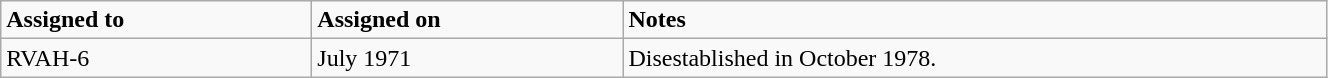<table class="wikitable" style="width: 70%;">
<tr>
<td style="width: 200px;"><strong>Assigned to</strong></td>
<td style="width: 200px;"><strong>Assigned on</strong></td>
<td><strong>Notes</strong></td>
</tr>
<tr>
<td>RVAH-6</td>
<td>July 1971</td>
<td>Disestablished in October 1978.</td>
</tr>
</table>
